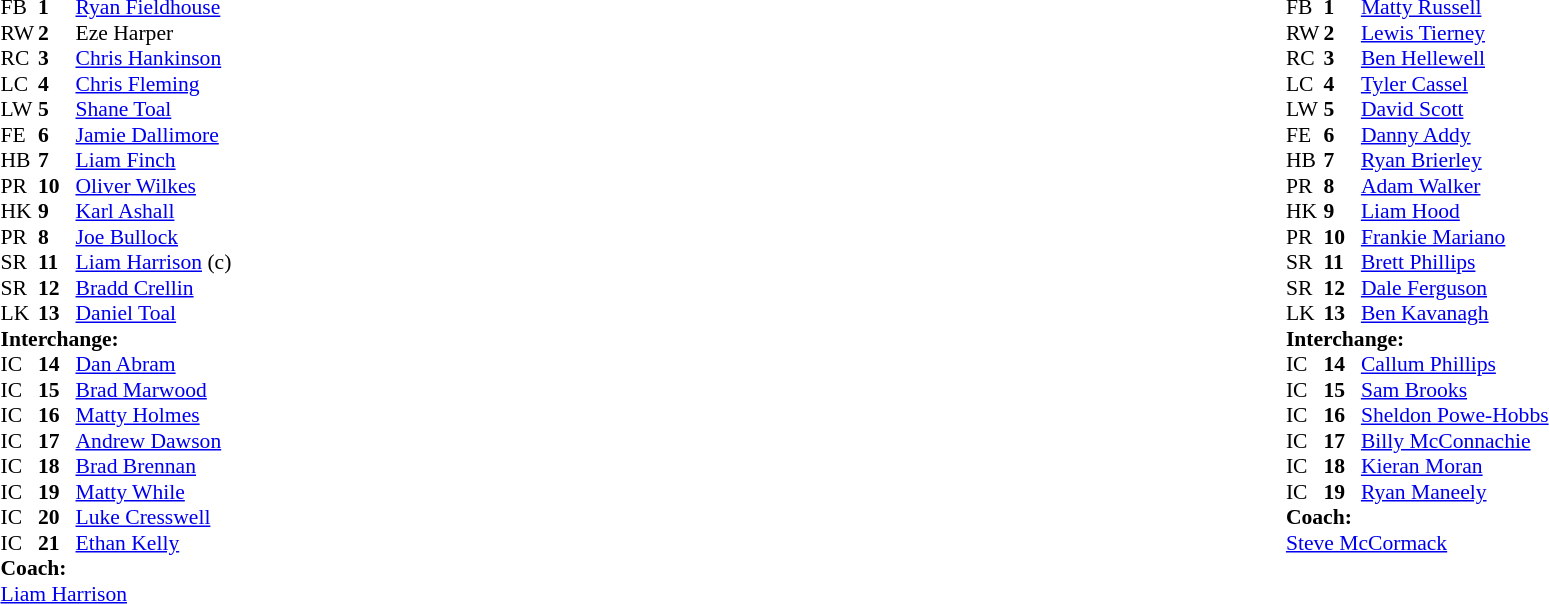<table width="100%">
<tr>
<td valign="top" width="50%"><br><table style="font-size: 90%" cellspacing="0" cellpadding="0">
<tr>
<th width="25"></th>
<th width="25"></th>
</tr>
<tr>
<td>FB</td>
<td><strong>1</strong></td>
<td> <a href='#'>Ryan Fieldhouse</a></td>
</tr>
<tr>
<td>RW</td>
<td><strong>2</strong></td>
<td> Eze Harper</td>
</tr>
<tr>
<td>RC</td>
<td><strong>3</strong></td>
<td> <a href='#'>Chris Hankinson</a></td>
</tr>
<tr>
<td>LC</td>
<td><strong>4</strong></td>
<td> <a href='#'>Chris Fleming</a></td>
</tr>
<tr>
<td>LW</td>
<td><strong>5</strong></td>
<td> <a href='#'>Shane Toal</a></td>
</tr>
<tr>
<td>FE</td>
<td><strong>6</strong></td>
<td> <a href='#'>Jamie Dallimore</a></td>
</tr>
<tr>
<td>HB</td>
<td><strong>7</strong></td>
<td> <a href='#'>Liam Finch</a></td>
</tr>
<tr>
<td>PR</td>
<td><strong>10</strong></td>
<td> <a href='#'>Oliver Wilkes</a></td>
</tr>
<tr>
<td>HK</td>
<td><strong>9</strong></td>
<td> <a href='#'>Karl Ashall</a></td>
</tr>
<tr>
<td>PR</td>
<td><strong>8</strong></td>
<td> <a href='#'>Joe Bullock</a></td>
</tr>
<tr>
<td>SR</td>
<td><strong>11</strong></td>
<td> <a href='#'>Liam Harrison</a> (c)</td>
</tr>
<tr>
<td>SR</td>
<td><strong>12</strong></td>
<td> <a href='#'>Bradd Crellin</a></td>
</tr>
<tr>
<td>LK</td>
<td><strong>13</strong></td>
<td> <a href='#'>Daniel Toal</a></td>
</tr>
<tr>
<td colspan=3><strong>Interchange:</strong></td>
</tr>
<tr>
<td>IC</td>
<td><strong>14</strong></td>
<td> <a href='#'>Dan Abram</a></td>
</tr>
<tr>
<td>IC</td>
<td><strong>15</strong></td>
<td> <a href='#'>Brad Marwood</a></td>
</tr>
<tr>
<td>IC</td>
<td><strong>16</strong></td>
<td> <a href='#'>Matty Holmes</a></td>
</tr>
<tr>
<td>IC</td>
<td><strong>17</strong></td>
<td> <a href='#'>Andrew Dawson</a></td>
</tr>
<tr>
<td>IC</td>
<td><strong>18</strong></td>
<td> <a href='#'>Brad Brennan</a></td>
</tr>
<tr>
<td>IC</td>
<td><strong>19</strong></td>
<td> <a href='#'>Matty While</a></td>
</tr>
<tr>
<td>IC</td>
<td><strong>20</strong></td>
<td> <a href='#'>Luke Cresswell</a></td>
</tr>
<tr>
<td>IC</td>
<td><strong>21</strong></td>
<td> <a href='#'>Ethan Kelly</a></td>
</tr>
<tr>
<td colspan=3><strong>Coach:</strong></td>
</tr>
<tr>
<td colspan="4"> <a href='#'>Liam Harrison</a></td>
</tr>
</table>
</td>
<td valign="top" width="50%"><br><table style="font-size: 90%" cellspacing="0" cellpadding="0" align="center">
<tr>
<th width="25"></th>
<th width="25"></th>
</tr>
<tr>
<td>FB</td>
<td><strong>1</strong></td>
<td> <a href='#'>Matty Russell</a></td>
</tr>
<tr>
<td>RW</td>
<td><strong>2</strong></td>
<td> <a href='#'>Lewis Tierney</a></td>
</tr>
<tr>
<td>RC</td>
<td><strong>3</strong></td>
<td> <a href='#'>Ben Hellewell</a></td>
</tr>
<tr>
<td>LC</td>
<td><strong>4</strong></td>
<td> <a href='#'>Tyler Cassel</a></td>
</tr>
<tr>
<td>LW</td>
<td><strong>5</strong></td>
<td> <a href='#'>David Scott</a></td>
</tr>
<tr>
<td>FE</td>
<td><strong>6</strong></td>
<td> <a href='#'>Danny Addy</a></td>
</tr>
<tr>
<td>HB</td>
<td><strong>7</strong></td>
<td> <a href='#'>Ryan Brierley</a></td>
</tr>
<tr>
<td>PR</td>
<td><strong>8</strong></td>
<td> <a href='#'>Adam Walker</a></td>
</tr>
<tr>
<td>HK</td>
<td><strong>9</strong></td>
<td> <a href='#'>Liam Hood</a></td>
</tr>
<tr>
<td>PR</td>
<td><strong>10</strong></td>
<td> <a href='#'>Frankie Mariano</a></td>
</tr>
<tr>
<td>SR</td>
<td><strong>11</strong></td>
<td> <a href='#'>Brett Phillips</a></td>
</tr>
<tr>
<td>SR</td>
<td><strong>12</strong></td>
<td> <a href='#'>Dale Ferguson</a></td>
</tr>
<tr>
<td>LK</td>
<td><strong>13</strong></td>
<td> <a href='#'>Ben Kavanagh</a></td>
</tr>
<tr>
<td colspan=3><strong>Interchange:</strong></td>
</tr>
<tr>
<td>IC</td>
<td><strong>14</strong></td>
<td> <a href='#'>Callum Phillips</a></td>
</tr>
<tr>
<td>IC</td>
<td><strong>15</strong></td>
<td> <a href='#'>Sam Brooks</a></td>
</tr>
<tr>
<td>IC</td>
<td><strong>16</strong></td>
<td> <a href='#'>Sheldon Powe-Hobbs</a></td>
</tr>
<tr>
<td>IC</td>
<td><strong>17</strong></td>
<td> <a href='#'>Billy McConnachie</a></td>
</tr>
<tr>
<td>IC</td>
<td><strong>18</strong></td>
<td> <a href='#'>Kieran Moran</a></td>
</tr>
<tr>
<td>IC</td>
<td><strong>19</strong></td>
<td> <a href='#'>Ryan Maneely</a></td>
</tr>
<tr>
<td colspan=3><strong>Coach:</strong></td>
</tr>
<tr>
<td colspan="4"> <a href='#'>Steve McCormack</a></td>
</tr>
</table>
</td>
</tr>
</table>
